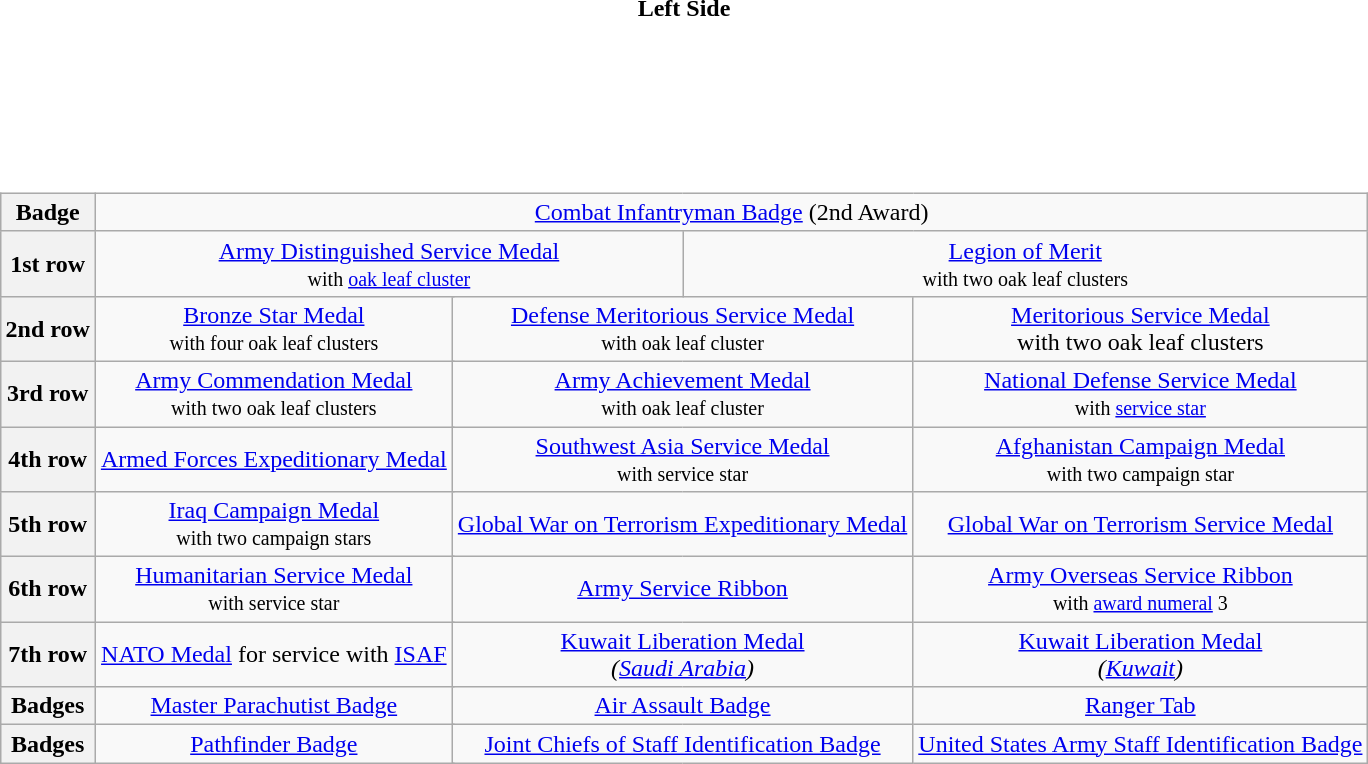<table class="toccolours collapsible collapsed" style="width:75%; background:transparent;">
<tr>
<th colspan=>Left Side</th>
</tr>
<tr>
<td colspan="2"><br><table style="margin:1em auto; text-align:center;">
<tr>
<td colspan="3"></td>
</tr>
<tr>
<td colspan="3"> <span></span><span></span></td>
</tr>
<tr>
<td><span></span><span></span><span></span><span></span></td>
<td></td>
<td><span></span><span></span></td>
</tr>
<tr>
<td><span></span><span></span></td>
<td></td>
<td></td>
</tr>
<tr>
<td></td>
<td></td>
<td><span></span><span></span></td>
</tr>
<tr>
<td><span></span><span></span></td>
<td></td>
<td></td>
</tr>
<tr>
<td></td>
<td></td>
<td><span></span></td>
</tr>
<tr>
<td></td>
<td></td>
<td></td>
</tr>
<tr>
<td></td>
<td></td>
<td></td>
</tr>
<tr>
<td></td>
<td></td>
<td></td>
</tr>
</table>
<table class="wikitable" style="margin:1em auto; text-align:center;">
<tr>
<th>Badge</th>
<td colspan="5"><a href='#'>Combat Infantryman Badge</a> (2nd Award)</td>
</tr>
<tr>
<th>1st row</th>
<td colspan="3"><a href='#'>Army Distinguished Service Medal</a><br><small>with <a href='#'>oak leaf cluster</a></small></td>
<td colspan="3"><a href='#'>Legion of Merit</a><br><small>with two oak leaf clusters</small></td>
</tr>
<tr>
<th>2nd row</th>
<td colspan="2"><a href='#'>Bronze Star Medal</a><br><small>with four oak leaf clusters</small></td>
<td colspan="2"><a href='#'>Defense Meritorious Service Medal</a><br><small>with oak leaf cluster</small></td>
<td colspan="2"><a href='#'>Meritorious Service Medal</a><br>with two oak leaf clusters</td>
</tr>
<tr>
<th>3rd row</th>
<td colspan="2"><a href='#'>Army Commendation Medal</a><br><small>with two oak leaf clusters</small></td>
<td colspan="2"><a href='#'>Army Achievement Medal</a><br><small>with oak leaf cluster</small></td>
<td colspan="2"><a href='#'>National Defense Service Medal</a><br><small>with <a href='#'>service star</a></small></td>
</tr>
<tr>
<th>4th row</th>
<td colspan="2"><a href='#'>Armed Forces Expeditionary Medal</a></td>
<td colspan="2"><a href='#'>Southwest Asia Service Medal</a><br><small>with service star</small></td>
<td colspan="2"><a href='#'>Afghanistan Campaign Medal</a><br><small>with two campaign star</small></td>
</tr>
<tr>
<th>5th row</th>
<td colspan="2"><a href='#'>Iraq Campaign Medal</a><br><small>with two campaign stars</small></td>
<td colspan="2"><a href='#'>Global War on Terrorism Expeditionary Medal</a></td>
<td colspan="2"><a href='#'>Global War on Terrorism Service Medal</a></td>
</tr>
<tr>
<th>6th row</th>
<td colspan="2"><a href='#'>Humanitarian Service Medal</a><br><small>with service star</small></td>
<td colspan="2"><a href='#'>Army Service Ribbon</a></td>
<td colspan="2"><a href='#'>Army Overseas Service Ribbon</a><br><small>with <a href='#'>award numeral</a> 3</small></td>
</tr>
<tr>
<th>7th row</th>
<td colspan="2"><a href='#'>NATO Medal</a> for service with <a href='#'>ISAF</a></td>
<td colspan="2"><a href='#'>Kuwait Liberation Medal</a><br><em>(<a href='#'>Saudi Arabia</a>)</em></td>
<td colspan="2"><a href='#'>Kuwait Liberation Medal</a><br><em>(<a href='#'>Kuwait</a>)</em></td>
</tr>
<tr>
<th>Badges</th>
<td colspan="2"><a href='#'>Master Parachutist Badge</a></td>
<td colspan="2"><a href='#'>Air Assault Badge</a></td>
<td colspan="2"><a href='#'>Ranger Tab</a></td>
</tr>
<tr>
<th>Badges</th>
<td colspan="2"><a href='#'>Pathfinder Badge</a></td>
<td colspan="2"><a href='#'>Joint Chiefs of Staff Identification Badge</a></td>
<td colspan="2"><a href='#'>United States Army Staff Identification Badge</a></td>
</tr>
</table>
</td>
</tr>
</table>
